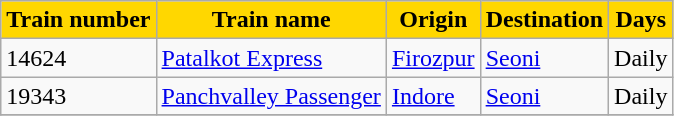<table class="wikitable">
<tr>
<th ! style="background-color:#FFD700">Train number</th>
<th ! style="background-color:#FFD700">Train name</th>
<th ! style="background-color:#FFD700">Origin</th>
<th ! style="background-color:#FFD700">Destination</th>
<th ! style="background-color:#FFD700">Days</th>
</tr>
<tr>
<td valign="top">14624</td>
<td valign="top"><a href='#'>Patalkot Express</a></td>
<td valign="top"><a href='#'>Firozpur</a></td>
<td valign="top"><a href='#'>Seoni</a></td>
<td valign="top">Daily</td>
</tr>
<tr>
<td valign="top">19343</td>
<td valign="top"><a href='#'>Panchvalley Passenger</a></td>
<td valign="top"><a href='#'>Indore</a></td>
<td valign="top"><a href='#'>Seoni</a></td>
<td valign="top">Daily</td>
</tr>
<tr>
</tr>
</table>
